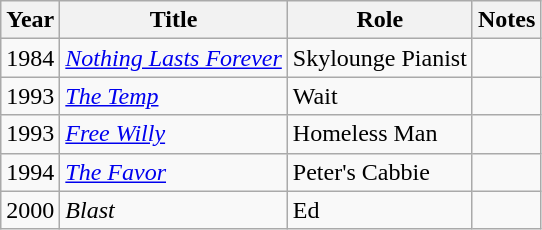<table class="wikitable sortable">
<tr>
<th>Year</th>
<th>Title</th>
<th>Role</th>
<th>Notes</th>
</tr>
<tr>
<td>1984</td>
<td><a href='#'><em>Nothing Lasts Forever</em></a></td>
<td>Skylounge Pianist</td>
<td></td>
</tr>
<tr>
<td>1993</td>
<td><a href='#'><em>The Temp</em></a></td>
<td>Wait</td>
<td></td>
</tr>
<tr>
<td>1993</td>
<td><em><a href='#'>Free Willy</a></em></td>
<td>Homeless Man</td>
<td></td>
</tr>
<tr>
<td>1994</td>
<td><a href='#'><em>The Favor</em></a></td>
<td>Peter's Cabbie</td>
<td></td>
</tr>
<tr>
<td>2000</td>
<td><em>Blast</em></td>
<td>Ed</td>
<td></td>
</tr>
</table>
